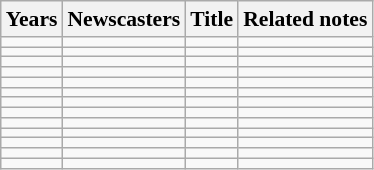<table class="wikitable" style="font-size:90%;">
<tr>
<th>Years</th>
<th>Newscasters</th>
<th>Title</th>
<th>Related notes</th>
</tr>
<tr>
<td></td>
<td></td>
<td></td>
<td></td>
</tr>
<tr>
<td></td>
<td></td>
<td></td>
<td></td>
</tr>
<tr>
<td></td>
<td></td>
<td></td>
<td></td>
</tr>
<tr>
<td></td>
<td></td>
<td></td>
<td></td>
</tr>
<tr>
<td></td>
<td></td>
<td></td>
<td></td>
</tr>
<tr>
<td></td>
<td></td>
<td></td>
<td></td>
</tr>
<tr>
<td></td>
<td></td>
<td></td>
<td></td>
</tr>
<tr>
<td></td>
<td></td>
<td></td>
<td></td>
</tr>
<tr>
<td></td>
<td></td>
<td></td>
<td></td>
</tr>
<tr>
<td></td>
<td></td>
<td></td>
<td></td>
</tr>
<tr>
<td></td>
<td></td>
<td></td>
<td></td>
</tr>
<tr>
<td></td>
<td></td>
<td></td>
<td></td>
</tr>
<tr>
<td></td>
<td></td>
<td></td>
<td></td>
</tr>
</table>
